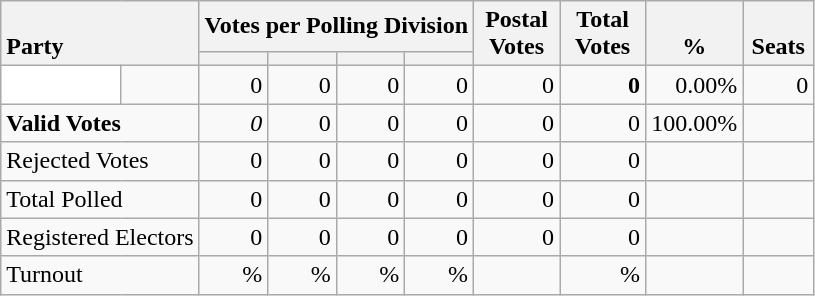<table class="wikitable" border="1" style="text-align:right;">
<tr>
<th style="text-align:left; vertical-align:bottom;" rowspan="2" colspan="2">Party</th>
<th colspan=4>Votes per Polling Division</th>
<th rowspan="2" style="vertical-align:bottom; text-align:center; width:50px;">Postal<br>Votes</th>
<th rowspan="2" style="vertical-align:bottom; text-align:center; width:50px;">Total Votes</th>
<th rowspan="2" style="vertical-align:bottom; text-align:center; width:50px;">%</th>
<th rowspan="2" style="vertical-align:bottom; text-align:center; width:40px;">Seats</th>
</tr>
<tr>
<th></th>
<th></th>
<th></th>
<th></th>
</tr>
<tr>
<td bgcolor=#ffffff> </td>
<td align=left></td>
<td>0</td>
<td>0</td>
<td>0</td>
<td>0</td>
<td>0</td>
<td><strong>0</strong></td>
<td>0.00%</td>
<td>0</td>
</tr>
<tr>
<td align=left colspan="2"><strong>Valid Votes</strong></td>
<td><em>0<strong></td>
<td></strong>0<strong></td>
<td></strong>0<strong></td>
<td></strong>0<strong></td>
<td></strong>0<strong></td>
<td></strong>0<strong></td>
<td></strong>100.00%<strong></td>
<td></strong> <strong></td>
</tr>
<tr>
<td align=left colspan="2">Rejected Votes</td>
<td>0</td>
<td>0</td>
<td>0</td>
<td>0</td>
<td>0</td>
<td>0</td>
<td></td>
<td></td>
</tr>
<tr>
<td align=left colspan="2">Total Polled</td>
<td>0</td>
<td>0</td>
<td>0</td>
<td>0</td>
<td>0</td>
<td>0</td>
<td></td>
<td></td>
</tr>
<tr>
<td align=left colspan="2">Registered Electors</td>
<td>0</td>
<td>0</td>
<td>0</td>
<td>0</td>
<td>0</td>
<td>0</td>
<td></td>
<td></td>
</tr>
<tr>
<td align=left colspan="2">Turnout</td>
<td>%</td>
<td>%</td>
<td>%</td>
<td>%</td>
<td></td>
<td>%</td>
<td></td>
<td></td>
</tr>
</table>
